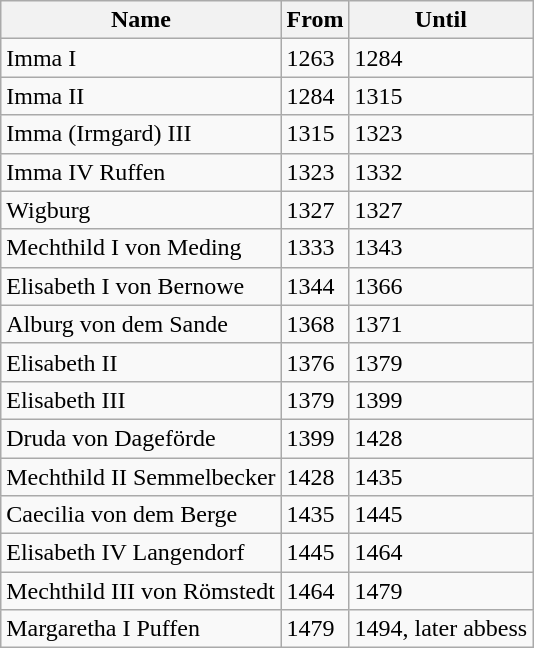<table class="wikitable" style="float:left; margin-right:1em">
<tr>
<th>Name</th>
<th>From</th>
<th>Until</th>
</tr>
<tr>
<td>Imma I</td>
<td>1263</td>
<td>1284</td>
</tr>
<tr>
<td>Imma II</td>
<td>1284</td>
<td>1315</td>
</tr>
<tr>
<td>Imma (Irmgard) III</td>
<td>1315</td>
<td>1323</td>
</tr>
<tr>
<td>Imma IV Ruffen</td>
<td>1323</td>
<td>1332</td>
</tr>
<tr>
<td>Wigburg</td>
<td>1327</td>
<td>1327</td>
</tr>
<tr>
<td>Mechthild I von Meding</td>
<td>1333</td>
<td>1343</td>
</tr>
<tr>
<td>Elisabeth I von Bernowe</td>
<td>1344</td>
<td>1366</td>
</tr>
<tr>
<td>Alburg von dem Sande</td>
<td>1368</td>
<td>1371</td>
</tr>
<tr>
<td>Elisabeth II</td>
<td>1376</td>
<td>1379</td>
</tr>
<tr>
<td>Elisabeth III</td>
<td>1379</td>
<td>1399</td>
</tr>
<tr>
<td>Druda von Dageförde</td>
<td>1399</td>
<td>1428</td>
</tr>
<tr>
<td>Mechthild II Semmelbecker</td>
<td>1428</td>
<td>1435</td>
</tr>
<tr>
<td>Caecilia von dem Berge</td>
<td>1435</td>
<td>1445</td>
</tr>
<tr>
<td>Elisabeth IV Langendorf</td>
<td>1445</td>
<td>1464</td>
</tr>
<tr>
<td>Mechthild III von Römstedt</td>
<td>1464</td>
<td>1479</td>
</tr>
<tr>
<td>Margaretha I Puffen</td>
<td>1479</td>
<td>1494, later abbess</td>
</tr>
</table>
